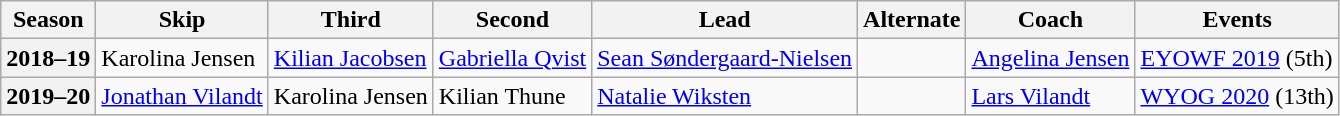<table class="wikitable">
<tr>
<th scope="col">Season</th>
<th scope="col">Skip</th>
<th scope="col">Third</th>
<th scope="col">Second</th>
<th scope="col">Lead</th>
<th scope="col">Alternate</th>
<th scope="col">Coach</th>
<th scope="col">Events</th>
</tr>
<tr>
<th scope="row">2018–19</th>
<td>Karolina Jensen</td>
<td><a href='#'>Kilian Jacobsen</a></td>
<td><a href='#'>Gabriella Qvist</a></td>
<td><a href='#'>Sean Søndergaard-Nielsen</a></td>
<td></td>
<td><a href='#'>Angelina Jensen</a></td>
<td><a href='#'>EYOWF 2019</a> (5th)</td>
</tr>
<tr>
<th scope="row">2019–20</th>
<td><a href='#'>Jonathan Vilandt</a></td>
<td>Karolina Jensen</td>
<td>Kilian Thune</td>
<td><a href='#'>Natalie Wiksten</a></td>
<td></td>
<td><a href='#'>Lars Vilandt</a></td>
<td><a href='#'>WYOG 2020</a> (13th)</td>
</tr>
</table>
